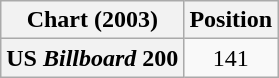<table class="wikitable plainrowheaders" style="text-align:center">
<tr>
<th scope="col">Chart (2003)</th>
<th scope="col">Position</th>
</tr>
<tr>
<th scope="row">US <em>Billboard</em> 200</th>
<td>141</td>
</tr>
</table>
